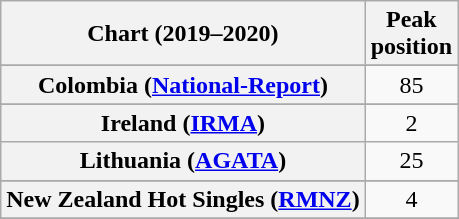<table class="wikitable sortable plainrowheaders" style="text-align:center">
<tr>
<th scope="col">Chart (2019–2020)</th>
<th scope="col">Peak<br>position</th>
</tr>
<tr>
</tr>
<tr>
</tr>
<tr>
</tr>
<tr>
</tr>
<tr>
</tr>
<tr>
<th scope="row">Colombia (<a href='#'>National-Report</a>)</th>
<td>85</td>
</tr>
<tr>
</tr>
<tr>
</tr>
<tr>
</tr>
<tr>
</tr>
<tr>
</tr>
<tr>
</tr>
<tr>
<th scope="row">Ireland (<a href='#'>IRMA</a>)</th>
<td>2</td>
</tr>
<tr>
<th scope="row">Lithuania (<a href='#'>AGATA</a>)</th>
<td>25</td>
</tr>
<tr>
</tr>
<tr>
</tr>
<tr>
<th scope="row">New Zealand Hot Singles (<a href='#'>RMNZ</a>)</th>
<td>4</td>
</tr>
<tr>
</tr>
<tr>
</tr>
<tr>
</tr>
<tr>
</tr>
<tr>
</tr>
<tr>
</tr>
<tr>
</tr>
<tr>
</tr>
<tr>
</tr>
</table>
